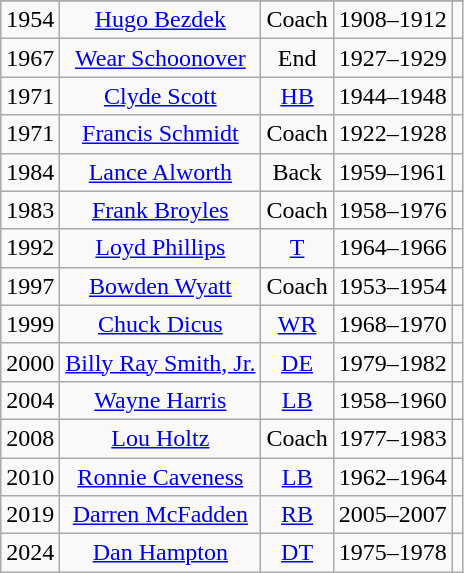<table class="wikitable" style="text-align:center">
<tr>
</tr>
<tr>
<td>1954</td>
<td><a href='#'>Hugo Bezdek</a></td>
<td>Coach</td>
<td>1908–1912</td>
<td></td>
</tr>
<tr>
<td>1967</td>
<td><a href='#'>Wear Schoonover</a></td>
<td>End</td>
<td>1927–1929</td>
<td></td>
</tr>
<tr>
<td>1971</td>
<td><a href='#'>Clyde Scott</a></td>
<td><a href='#'>HB</a></td>
<td>1944–1948</td>
<td></td>
</tr>
<tr>
<td>1971</td>
<td><a href='#'>Francis Schmidt</a></td>
<td>Coach</td>
<td>1922–1928</td>
<td></td>
</tr>
<tr>
<td>1984</td>
<td><a href='#'>Lance Alworth</a></td>
<td>Back</td>
<td>1959–1961</td>
<td></td>
</tr>
<tr>
<td>1983</td>
<td><a href='#'>Frank Broyles</a></td>
<td>Coach</td>
<td>1958–1976</td>
<td></td>
</tr>
<tr>
<td>1992</td>
<td><a href='#'>Loyd Phillips</a></td>
<td><a href='#'>T</a></td>
<td>1964–1966</td>
<td></td>
</tr>
<tr>
<td>1997</td>
<td><a href='#'>Bowden Wyatt</a></td>
<td>Coach</td>
<td>1953–1954</td>
<td></td>
</tr>
<tr>
<td>1999</td>
<td><a href='#'>Chuck Dicus</a></td>
<td><a href='#'>WR</a></td>
<td>1968–1970</td>
<td></td>
</tr>
<tr>
<td>2000</td>
<td><a href='#'>Billy Ray Smith, Jr.</a></td>
<td><a href='#'>DE</a></td>
<td>1979–1982</td>
<td></td>
</tr>
<tr>
<td>2004</td>
<td><a href='#'>Wayne Harris</a></td>
<td><a href='#'>LB</a></td>
<td>1958–1960</td>
<td></td>
</tr>
<tr>
<td>2008</td>
<td><a href='#'>Lou Holtz</a></td>
<td>Coach</td>
<td>1977–1983</td>
<td></td>
</tr>
<tr>
<td>2010</td>
<td><a href='#'>Ronnie Caveness</a></td>
<td><a href='#'>LB</a></td>
<td>1962–1964</td>
<td></td>
</tr>
<tr>
<td>2019</td>
<td><a href='#'>Darren McFadden</a></td>
<td><a href='#'>RB</a></td>
<td>2005–2007</td>
<td></td>
</tr>
<tr>
<td>2024</td>
<td><a href='#'>Dan Hampton</a></td>
<td><a href='#'>DT</a></td>
<td>1975–1978</td>
<td></td>
</tr>
</table>
